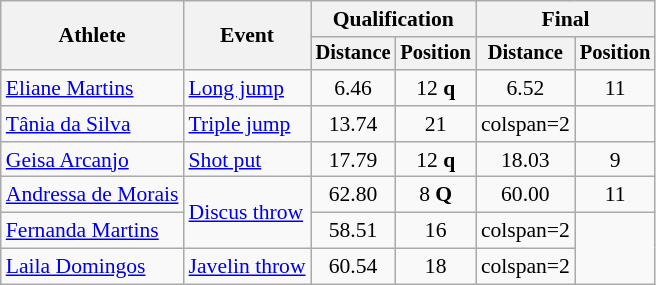<table class=wikitable style=font-size:90%>
<tr>
<th rowspan=2>Athlete</th>
<th rowspan=2>Event</th>
<th colspan=2>Qualification</th>
<th colspan=2>Final</th>
</tr>
<tr style=font-size:95%>
<th>Distance</th>
<th>Position</th>
<th>Distance</th>
<th>Position</th>
</tr>
<tr align=center>
<td align=left><a href='#'>Eliane Martins</a></td>
<td align=left><a href='#'>Long jump</a></td>
<td>6.46</td>
<td>12 <strong>q</strong></td>
<td>6.52</td>
<td>11</td>
</tr>
<tr align=center>
<td align=left><a href='#'>Tânia da Silva</a></td>
<td align=left><a href='#'>Triple jump</a></td>
<td>13.74</td>
<td>21</td>
<td>colspan=2 </td>
</tr>
<tr align=center>
<td align=left><a href='#'>Geisa Arcanjo</a></td>
<td align=left><a href='#'>Shot put</a></td>
<td>17.79</td>
<td>12 <strong>q</strong></td>
<td>18.03</td>
<td>9</td>
</tr>
<tr align=center>
<td align=left><a href='#'>Andressa de Morais</a></td>
<td align=left rowspan=2><a href='#'>Discus throw</a></td>
<td>62.80</td>
<td>8 <strong>Q</strong></td>
<td>60.00</td>
<td>11</td>
</tr>
<tr align=center>
<td align=left><a href='#'>Fernanda Martins</a></td>
<td>58.51</td>
<td>16</td>
<td>colspan=2 </td>
</tr>
<tr align=center>
<td align=left><a href='#'>Laila Domingos</a></td>
<td align=left><a href='#'>Javelin throw</a></td>
<td>60.54</td>
<td>18</td>
<td>colspan=2 </td>
</tr>
</table>
